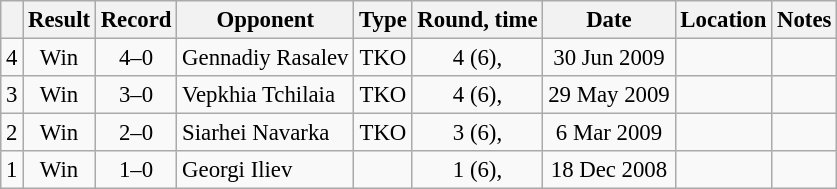<table class="wikitable" style="text-align:center; font-size:95%">
<tr>
<th></th>
<th>Result</th>
<th>Record</th>
<th>Opponent</th>
<th>Type</th>
<th>Round, time</th>
<th>Date</th>
<th>Location</th>
<th>Notes</th>
</tr>
<tr>
<td>4</td>
<td>Win</td>
<td>4–0</td>
<td style="text-align:left;">Gennadiy Rasalev</td>
<td>TKO</td>
<td>4 (6), </td>
<td>30 Jun 2009</td>
<td style="text-align:left;"></td>
<td></td>
</tr>
<tr>
<td>3</td>
<td>Win</td>
<td>3–0</td>
<td style="text-align:left;">Vepkhia Tchilaia</td>
<td>TKO</td>
<td>4 (6), </td>
<td>29 May 2009</td>
<td style="text-align:left;"></td>
<td></td>
</tr>
<tr>
<td>2</td>
<td>Win</td>
<td>2–0</td>
<td style="text-align:left;">Siarhei Navarka</td>
<td>TKO</td>
<td>3 (6), </td>
<td>6 Mar 2009</td>
<td style="text-align:left;"></td>
<td></td>
</tr>
<tr>
<td>1</td>
<td>Win</td>
<td>1–0</td>
<td style="text-align:left;">Georgi Iliev</td>
<td></td>
<td>1 (6), </td>
<td>18 Dec 2008</td>
<td style="text-align:left;"></td>
<td></td>
</tr>
</table>
